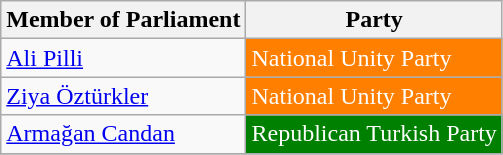<table class="wikitable">
<tr>
<th>Member of Parliament</th>
<th>Party</th>
</tr>
<tr>
<td><a href='#'>Ali Pilli</a></td>
<td style="background:#FF7F00; color:white">National Unity Party</td>
</tr>
<tr>
<td><a href='#'>Ziya Öztürkler</a></td>
<td style="background:#FF7F00; color:white">National Unity Party</td>
</tr>
<tr>
<td><a href='#'>Armağan Candan</a></td>
<td style="background:#008000; color:white">Republican Turkish Party</td>
</tr>
<tr>
</tr>
</table>
